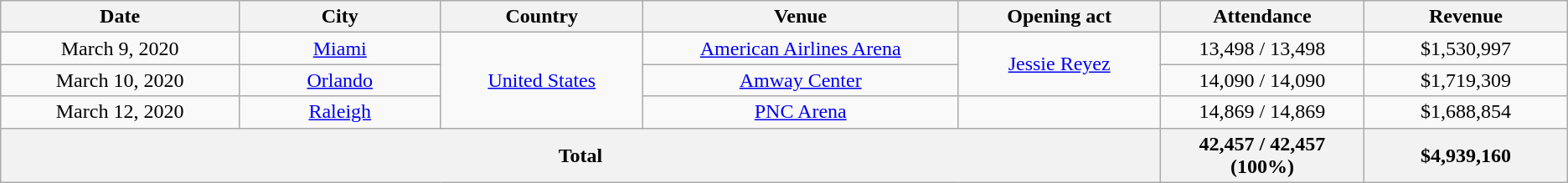<table class="wikitable plainrowheaders" style="text-align:center;">
<tr>
<th scope="col" style="width:12em;">Date</th>
<th scope="col" style="width:10em;">City</th>
<th scope="col" style="width:10em;">Country</th>
<th scope="col" style="width:16em;">Venue</th>
<th scope="col" style="width:10em;">Opening act</th>
<th scope="col" style="width:10em;">Attendance</th>
<th scope="col" style="width:10em;">Revenue</th>
</tr>
<tr>
<td>March 9, 2020</td>
<td><a href='#'>Miami</a></td>
<td rowspan="3"><a href='#'>United States</a></td>
<td><a href='#'>American Airlines Arena</a></td>
<td rowspan="2"><a href='#'>Jessie Reyez</a></td>
<td>13,498 / 13,498</td>
<td>$1,530,997</td>
</tr>
<tr>
<td>March 10, 2020</td>
<td><a href='#'>Orlando</a></td>
<td><a href='#'>Amway Center</a></td>
<td>14,090 / 14,090</td>
<td>$1,719,309</td>
</tr>
<tr>
<td>March 12, 2020</td>
<td><a href='#'>Raleigh</a></td>
<td><a href='#'>PNC Arena</a></td>
<td></td>
<td>14,869 / 14,869</td>
<td>$1,688,854</td>
</tr>
<tr>
<th colspan="5">Total</th>
<th>42,457 / 42,457 (100%)</th>
<th>$4,939,160</th>
</tr>
</table>
